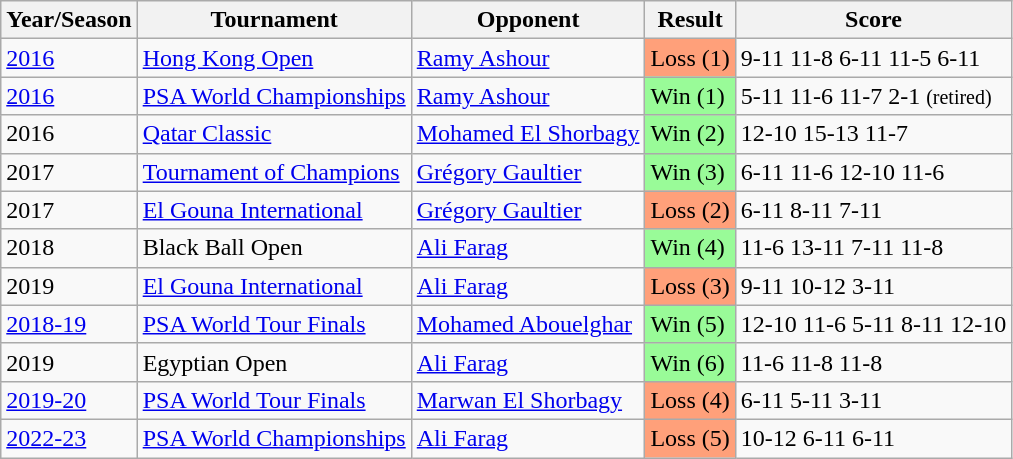<table class="wikitable">
<tr>
<th>Year/Season</th>
<th>Tournament</th>
<th>Opponent</th>
<th>Result</th>
<th>Score</th>
</tr>
<tr>
<td><a href='#'>2016</a></td>
<td><a href='#'>Hong Kong Open</a></td>
<td><a href='#'>Ramy Ashour</a></td>
<td bgcolor="ffa07a">Loss (1)</td>
<td>9-11 11-8 6-11 11-5 6-11</td>
</tr>
<tr>
<td><a href='#'>2016</a></td>
<td><a href='#'>PSA World Championships</a></td>
<td><a href='#'>Ramy Ashour</a></td>
<td bgcolor="99FB98">Win (1)</td>
<td>5-11 11-6 11-7 2-1 <small>(retired)</small></td>
</tr>
<tr>
<td>2016</td>
<td><a href='#'>Qatar Classic</a></td>
<td><a href='#'>Mohamed El Shorbagy</a></td>
<td bgcolor="99FB98">Win (2)</td>
<td>12-10 15-13 11-7</td>
</tr>
<tr>
<td>2017</td>
<td><a href='#'>Tournament of Champions</a></td>
<td><a href='#'>Grégory Gaultier</a></td>
<td bgcolor="99FB98">Win (3)</td>
<td>6-11 11-6 12-10 11-6</td>
</tr>
<tr>
<td>2017</td>
<td><a href='#'>El Gouna International</a></td>
<td><a href='#'>Grégory Gaultier</a></td>
<td bgcolor="ffa07a">Loss (2)</td>
<td>6-11 8-11 7-11</td>
</tr>
<tr>
<td>2018</td>
<td>Black Ball Open</td>
<td><a href='#'>Ali Farag</a></td>
<td bgcolor="99FB98">Win (4)</td>
<td>11-6 13-11 7-11 11-8</td>
</tr>
<tr>
<td>2019</td>
<td><a href='#'>El Gouna International</a></td>
<td><a href='#'>Ali Farag</a></td>
<td bgcolor="ffa07a">Loss (3)</td>
<td>9-11 10-12 3-11</td>
</tr>
<tr>
<td><a href='#'>2018-19</a></td>
<td><a href='#'>PSA World Tour Finals</a></td>
<td><a href='#'>Mohamed Abouelghar</a></td>
<td bgcolor="99FB98">Win (5)</td>
<td>12-10 11-6 5-11 8-11 12-10</td>
</tr>
<tr>
<td>2019</td>
<td>Egyptian Open</td>
<td><a href='#'>Ali Farag</a></td>
<td bgcolor="99FB98">Win (6)</td>
<td>11-6 11-8 11-8</td>
</tr>
<tr>
<td><a href='#'>2019-20</a></td>
<td><a href='#'>PSA World Tour Finals</a></td>
<td><a href='#'>Marwan El Shorbagy</a></td>
<td bgcolor="ffa07a">Loss (4)</td>
<td>6-11 5-11 3-11</td>
</tr>
<tr>
<td><a href='#'>2022-23</a></td>
<td><a href='#'>PSA World Championships</a></td>
<td><a href='#'>Ali Farag</a></td>
<td bgcolor="ffa07a">Loss (5)</td>
<td>10-12 6-11 6-11</td>
</tr>
</table>
